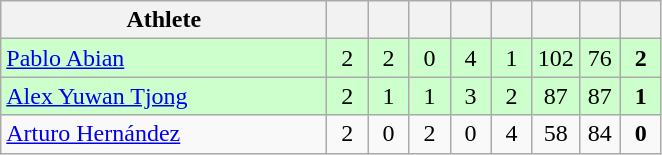<table class=wikitable style="text-align:center">
<tr>
<th width=210>Athlete</th>
<th width=20></th>
<th width=20></th>
<th width=20></th>
<th width=20></th>
<th width=20></th>
<th width=20></th>
<th width=20></th>
<th width=20></th>
</tr>
<tr bgcolor=ccffcc>
<td style="text-align:left"> <a href='#'>Pablo Abian</a></td>
<td>2</td>
<td>2</td>
<td>0</td>
<td>4</td>
<td>1</td>
<td>102</td>
<td>76</td>
<td><strong>2</strong></td>
</tr>
<tr bgcolor=ccffcc>
<td style="text-align:left"> <a href='#'>Alex Yuwan Tjong</a></td>
<td>2</td>
<td>1</td>
<td>1</td>
<td>3</td>
<td>2</td>
<td>87</td>
<td>87</td>
<td><strong>1</strong></td>
</tr>
<tr>
<td style="text-align:left"> <a href='#'>Arturo Hernández</a></td>
<td>2</td>
<td>0</td>
<td>2</td>
<td>0</td>
<td>4</td>
<td>58</td>
<td>84</td>
<td><strong>0</strong></td>
</tr>
</table>
